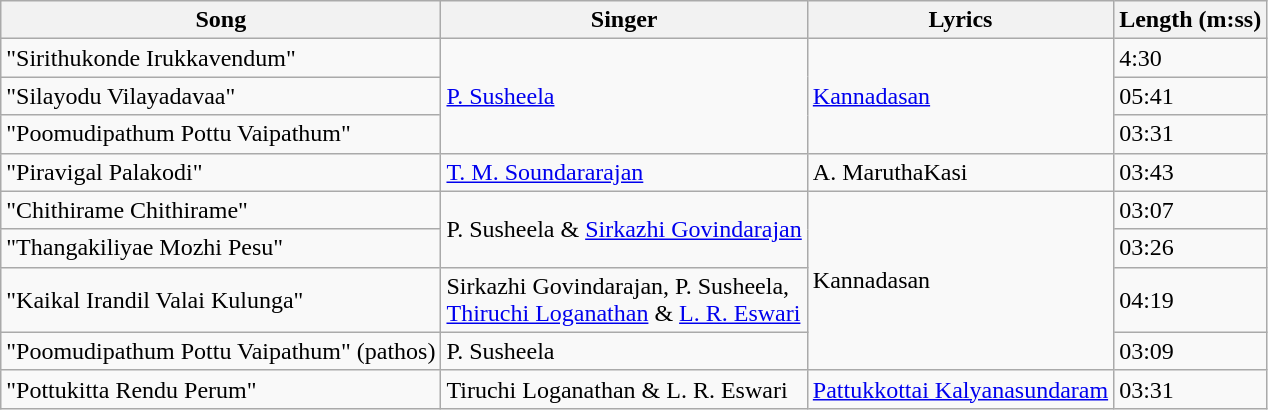<table class="wikitable">
<tr>
<th>Song</th>
<th>Singer</th>
<th>Lyrics</th>
<th>Length (m:ss)</th>
</tr>
<tr>
<td>"Sirithukonde Irukkavendum"</td>
<td rowspan=3><a href='#'>P. Susheela</a></td>
<td rowspan=3><a href='#'>Kannadasan</a></td>
<td>4:30</td>
</tr>
<tr>
<td>"Silayodu Vilayadavaa"</td>
<td>05:41</td>
</tr>
<tr>
<td>"Poomudipathum Pottu Vaipathum"</td>
<td>03:31</td>
</tr>
<tr>
<td>"Piravigal Palakodi"</td>
<td><a href='#'>T. M. Soundararajan</a></td>
<td>A. MaruthaKasi</td>
<td>03:43</td>
</tr>
<tr>
<td>"Chithirame Chithirame"</td>
<td rowspan=2>P. Susheela & <a href='#'>Sirkazhi Govindarajan</a></td>
<td rowspan=4>Kannadasan</td>
<td>03:07</td>
</tr>
<tr>
<td>"Thangakiliyae Mozhi Pesu"</td>
<td>03:26</td>
</tr>
<tr>
<td>"Kaikal Irandil Valai Kulunga"</td>
<td>Sirkazhi Govindarajan, P. Susheela,<br><a href='#'>Thiruchi Loganathan</a> & <a href='#'>L. R. Eswari</a></td>
<td>04:19</td>
</tr>
<tr>
<td>"Poomudipathum Pottu Vaipathum" (pathos)</td>
<td>P. Susheela</td>
<td>03:09</td>
</tr>
<tr>
<td>"Pottukitta Rendu Perum"</td>
<td>Tiruchi Loganathan & L. R. Eswari</td>
<td><a href='#'>Pattukkottai Kalyanasundaram</a></td>
<td>03:31</td>
</tr>
</table>
